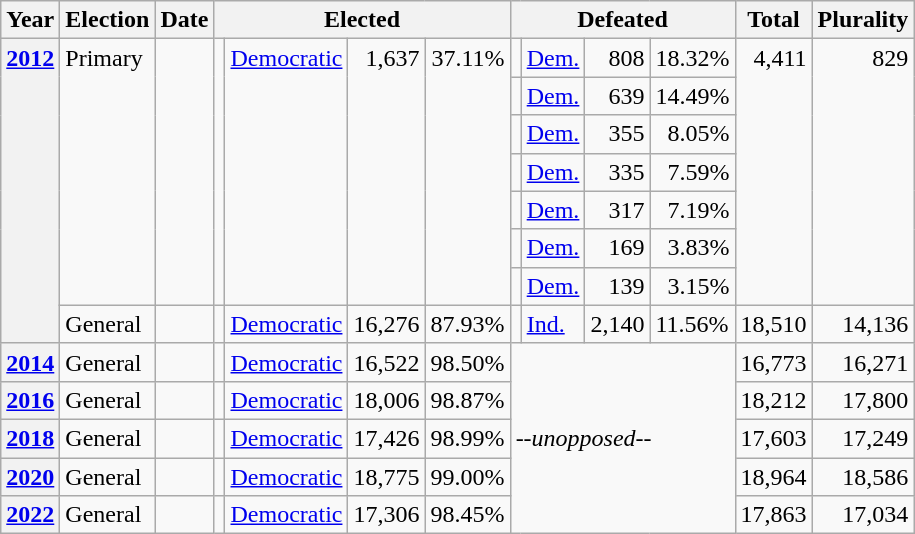<table class="wikitable">
<tr>
<th>Year</th>
<th>Election</th>
<th>Date</th>
<th colspan="4">Elected</th>
<th colspan="4">Defeated</th>
<th>Total</th>
<th>Plurality</th>
</tr>
<tr>
<th rowspan="8" valign="top"><a href='#'>2012</a></th>
<td rowspan="7" valign="top">Primary</td>
<td rowspan="7" valign="top"></td>
<td rowspan="7" valign="top"></td>
<td valign="top" rowspan="7" ><a href='#'>Democratic</a></td>
<td rowspan="7" align="right" valign="top">1,637</td>
<td rowspan="7" align="right" valign="top">37.11%</td>
<td valign="top"></td>
<td valign="top" ><a href='#'>Dem.</a></td>
<td align="right" valign="top">808</td>
<td align="right" valign="top">18.32%</td>
<td rowspan="7" align="right" valign="top">4,411</td>
<td rowspan="7" align="right" valign="top">829</td>
</tr>
<tr>
<td valign="top"></td>
<td valign="top" ><a href='#'>Dem.</a></td>
<td align="right" valign="top">639</td>
<td align="right" valign="top">14.49%</td>
</tr>
<tr>
<td valign="top"></td>
<td valign="top" ><a href='#'>Dem.</a></td>
<td align="right" valign="top">355</td>
<td align="right" valign="top">8.05%</td>
</tr>
<tr>
<td valign="top"></td>
<td valign="top" ><a href='#'>Dem.</a></td>
<td align="right" valign="top">335</td>
<td align="right" valign="top">7.59%</td>
</tr>
<tr>
<td valign="top"></td>
<td valign="top" ><a href='#'>Dem.</a></td>
<td align="right" valign="top">317</td>
<td align="right" valign="top">7.19%</td>
</tr>
<tr>
<td valign="top"></td>
<td valign="top" ><a href='#'>Dem.</a></td>
<td align="right" valign="top">169</td>
<td align="right" valign="top">3.83%</td>
</tr>
<tr>
<td valign="top"></td>
<td valign="top" ><a href='#'>Dem.</a></td>
<td align="right" valign="top">139</td>
<td align="right" valign="top">3.15%</td>
</tr>
<tr>
<td valign="top">General</td>
<td valign="top"></td>
<td valign="top"></td>
<td valign="top" ><a href='#'>Democratic</a></td>
<td align="right" valign="top">16,276</td>
<td align="right" valign="top">87.93%</td>
<td valign="top"></td>
<td valign="top" ><a href='#'>Ind.</a></td>
<td align="right" valign="top">2,140</td>
<td>11.56%</td>
<td align="right" valign="top">18,510</td>
<td align="right" valign="top">14,136</td>
</tr>
<tr>
<th valign="top"><a href='#'>2014</a></th>
<td valign="top">General</td>
<td valign="top"></td>
<td valign="top"></td>
<td valign="top" ><a href='#'>Democratic</a></td>
<td align="right" valign="top">16,522</td>
<td align="right" valign="top">98.50%</td>
<td colspan="4" rowspan="5"><em>--unopposed--</em></td>
<td align="right" valign="top">16,773</td>
<td align="right" valign="top">16,271</td>
</tr>
<tr>
<th valign="top"><a href='#'>2016</a></th>
<td valign="top">General</td>
<td valign="top"></td>
<td valign="top"></td>
<td valign="top" ><a href='#'>Democratic</a></td>
<td align="right" valign="top">18,006</td>
<td align="right" valign="top">98.87%</td>
<td align="right" valign="top">18,212</td>
<td align="right" valign="top">17,800</td>
</tr>
<tr>
<th valign="top"><a href='#'>2018</a></th>
<td valign="top">General</td>
<td valign="top"></td>
<td valign="top"></td>
<td valign="top" ><a href='#'>Democratic</a></td>
<td align="right" valign="top">17,426</td>
<td align="right" valign="top">98.99%</td>
<td align="right" valign="top">17,603</td>
<td align="right" valign="top">17,249</td>
</tr>
<tr>
<th valign="top"><a href='#'>2020</a></th>
<td valign="top">General</td>
<td valign="top"></td>
<td valign="top"></td>
<td valign="top" ><a href='#'>Democratic</a></td>
<td align="right" valign="top">18,775</td>
<td align="right" valign="top">99.00%</td>
<td align="right" valign="top">18,964</td>
<td align="right" valign="top">18,586</td>
</tr>
<tr>
<th valign="top"><a href='#'>2022</a></th>
<td valign="top">General</td>
<td valign="top"></td>
<td valign="top"></td>
<td valign="top" ><a href='#'>Democratic</a></td>
<td align="right" valign="top">17,306</td>
<td align="right" valign="top">98.45%</td>
<td align="right" valign="top">17,863</td>
<td align="right" valign="top">17,034</td>
</tr>
</table>
